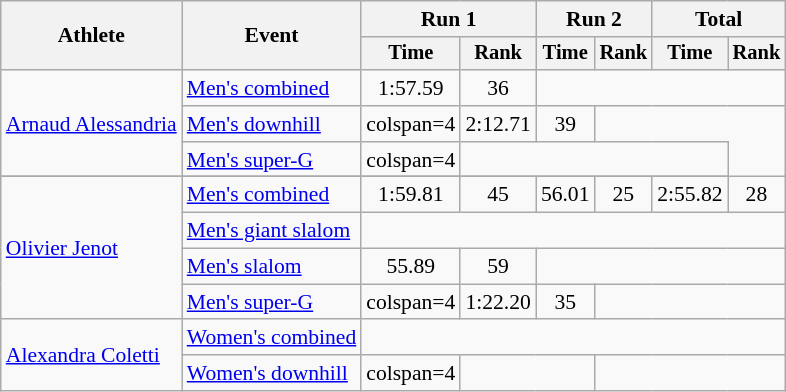<table class="wikitable" style="font-size:90%">
<tr>
<th rowspan=2>Athlete</th>
<th rowspan=2>Event</th>
<th colspan=2>Run 1</th>
<th colspan=2>Run 2</th>
<th colspan=2>Total</th>
</tr>
<tr style="font-size:95%">
<th>Time</th>
<th>Rank</th>
<th>Time</th>
<th>Rank</th>
<th>Time</th>
<th>Rank</th>
</tr>
<tr align=center>
<td align=left rowspan=3><a href='#'>Arnaud Alessandria</a></td>
<td align=left><a href='#'>Men's combined</a></td>
<td>1:57.59</td>
<td>36</td>
<td colspan="4"></td>
</tr>
<tr align=center>
<td align=left><a href='#'>Men's downhill</a></td>
<td>colspan=4 </td>
<td>2:12.71</td>
<td>39</td>
</tr>
<tr align=center>
<td align=left><a href='#'>Men's super-G</a></td>
<td>colspan=4 </td>
<td colspan="4"></td>
</tr>
<tr align=center>
</tr>
<tr align=center>
<td align=left rowspan=4><a href='#'>Olivier Jenot</a></td>
<td align=left><a href='#'>Men's combined</a></td>
<td>1:59.81</td>
<td>45</td>
<td>56.01</td>
<td>25</td>
<td>2:55.82</td>
<td>28</td>
</tr>
<tr align=center>
<td align=left><a href='#'>Men's giant slalom</a></td>
<td colspan="6"></td>
</tr>
<tr align=center>
<td align=left><a href='#'>Men's slalom</a></td>
<td>55.89</td>
<td>59</td>
<td colspan=4></td>
</tr>
<tr align=center>
<td align=left><a href='#'>Men's super-G</a></td>
<td>colspan=4 </td>
<td>1:22.20</td>
<td>35</td>
</tr>
<tr align=center>
<td align=left rowspan=2><a href='#'>Alexandra Coletti</a></td>
<td align=left><a href='#'>Women's combined</a></td>
<td colspan=6></td>
</tr>
<tr align=center>
<td align=left><a href='#'>Women's downhill</a></td>
<td>colspan=4 </td>
<td colspan=2></td>
</tr>
</table>
